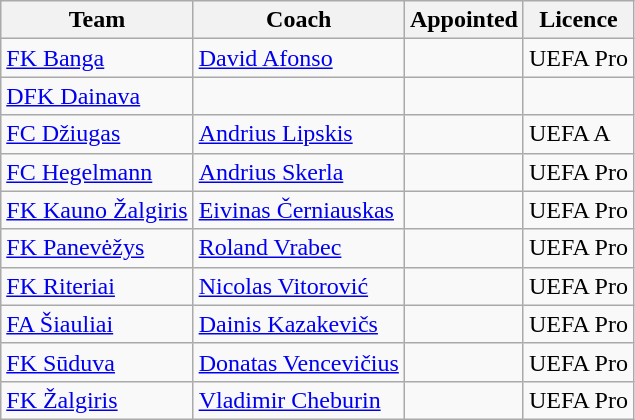<table class="wikitable sortable">
<tr>
<th>Team</th>
<th>Coach</th>
<th>Appointed</th>
<th>Licence</th>
</tr>
<tr>
<td><a href='#'>FK Banga</a></td>
<td> <a href='#'>David Afonso</a></td>
<td></td>
<td>UEFA Pro</td>
</tr>
<tr>
<td><a href='#'>DFK Dainava</a></td>
<td></td>
<td></td>
<td></td>
</tr>
<tr>
<td><a href='#'>FC Džiugas</a></td>
<td> <a href='#'>Andrius Lipskis</a></td>
<td></td>
<td>UEFA A</td>
</tr>
<tr>
<td><a href='#'>FC Hegelmann</a></td>
<td> <a href='#'>Andrius Skerla</a></td>
<td></td>
<td>UEFA Pro</td>
</tr>
<tr>
<td><a href='#'>FK Kauno Žalgiris</a></td>
<td> <a href='#'>Eivinas Černiauskas</a></td>
<td></td>
<td>UEFA Pro</td>
</tr>
<tr>
<td><a href='#'>FK Panevėžys</a></td>
<td> <a href='#'>Roland Vrabec</a></td>
<td></td>
<td>UEFA Pro</td>
</tr>
<tr>
<td><a href='#'>FK Riteriai</a></td>
<td> <a href='#'>Nicolas Vitorović</a></td>
<td></td>
<td>UEFA Pro</td>
</tr>
<tr>
<td><a href='#'>FA Šiauliai</a></td>
<td> <a href='#'>Dainis Kazakevičs</a></td>
<td></td>
<td>UEFA Pro</td>
</tr>
<tr>
<td><a href='#'>FK Sūduva</a></td>
<td> <a href='#'>Donatas Vencevičius</a></td>
<td></td>
<td>UEFA Pro</td>
</tr>
<tr>
<td><a href='#'>FK Žalgiris</a></td>
<td> <a href='#'>Vladimir Cheburin</a></td>
<td></td>
<td>UEFA Pro</td>
</tr>
</table>
